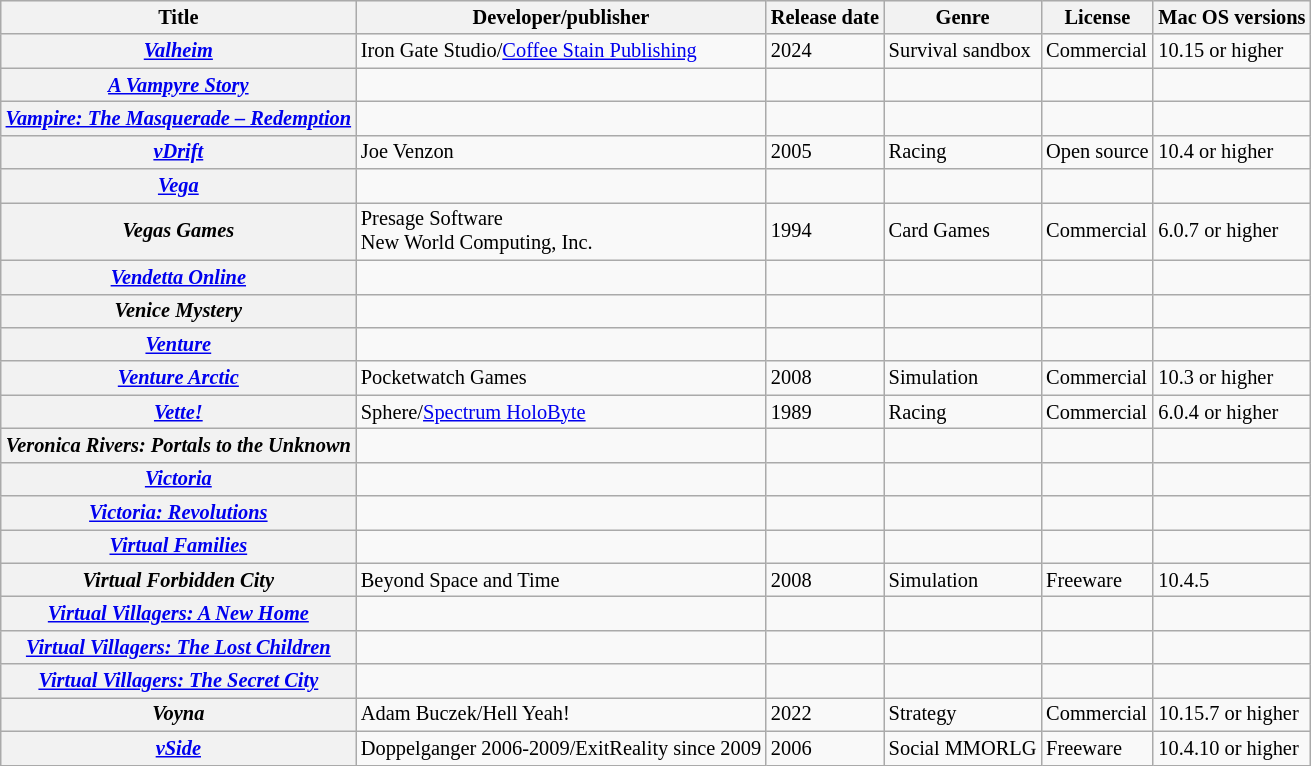<table class="wikitable sortable" style="font-size: 85%; text-align: left;">
<tr style="background: #ececec">
<th>Title</th>
<th>Developer/publisher</th>
<th>Release date</th>
<th>Genre</th>
<th>License</th>
<th>Mac OS versions</th>
</tr>
<tr>
<th><em><a href='#'>Valheim</a></em></th>
<td>Iron Gate Studio/<a href='#'>Coffee Stain Publishing</a></td>
<td>2024</td>
<td>Survival sandbox</td>
<td>Commercial</td>
<td>10.15 or higher</td>
</tr>
<tr>
<th><em><a href='#'>A Vampyre Story</a></em></th>
<td></td>
<td></td>
<td></td>
<td></td>
<td></td>
</tr>
<tr>
<th><em><a href='#'>Vampire: The Masquerade – Redemption</a></em></th>
<td></td>
<td></td>
<td></td>
<td></td>
<td></td>
</tr>
<tr>
<th><em><a href='#'>vDrift</a></em></th>
<td>Joe Venzon</td>
<td>2005</td>
<td>Racing</td>
<td>Open source</td>
<td>10.4 or higher</td>
</tr>
<tr>
<th><em><a href='#'>Vega</a></em></th>
<td></td>
<td></td>
<td></td>
<td></td>
<td></td>
</tr>
<tr>
<th><em>Vegas Games</em></th>
<td>Presage Software<br>New World Computing, Inc.</td>
<td>1994</td>
<td>Card Games</td>
<td>Commercial</td>
<td>6.0.7 or higher</td>
</tr>
<tr>
<th><em><a href='#'>Vendetta Online</a></em></th>
<td></td>
<td></td>
<td></td>
<td></td>
<td></td>
</tr>
<tr>
<th><em>Venice Mystery</em></th>
<td></td>
<td></td>
<td></td>
<td></td>
<td></td>
</tr>
<tr>
<th><em><a href='#'>Venture</a></em></th>
<td></td>
<td></td>
<td></td>
<td></td>
<td></td>
</tr>
<tr>
<th><em><a href='#'>Venture Arctic</a></em></th>
<td>Pocketwatch Games</td>
<td>2008</td>
<td>Simulation</td>
<td>Commercial</td>
<td>10.3 or higher</td>
</tr>
<tr>
<th><em><a href='#'>Vette!</a></em></th>
<td>Sphere/<a href='#'>Spectrum HoloByte</a></td>
<td>1989</td>
<td>Racing</td>
<td>Commercial</td>
<td>6.0.4 or higher</td>
</tr>
<tr>
<th><em>Veronica Rivers: Portals to the Unknown</em></th>
<td></td>
<td></td>
<td></td>
<td></td>
<td></td>
</tr>
<tr>
<th><em><a href='#'>Victoria</a></em></th>
<td></td>
<td></td>
<td></td>
<td></td>
<td></td>
</tr>
<tr>
<th><em><a href='#'>Victoria: Revolutions</a></em></th>
<td></td>
<td></td>
<td></td>
<td></td>
<td></td>
</tr>
<tr>
<th><em><a href='#'>Virtual Families</a></em></th>
<td></td>
<td></td>
<td></td>
<td></td>
<td></td>
</tr>
<tr>
<th><em>Virtual Forbidden City</em></th>
<td>Beyond Space and Time</td>
<td>2008</td>
<td>Simulation</td>
<td>Freeware</td>
<td>10.4.5</td>
</tr>
<tr>
<th><em><a href='#'>Virtual Villagers: A New Home</a></em></th>
<td></td>
<td></td>
<td></td>
<td></td>
<td></td>
</tr>
<tr>
<th><em><a href='#'>Virtual Villagers: The Lost Children</a></em></th>
<td></td>
<td></td>
<td></td>
<td></td>
<td></td>
</tr>
<tr>
<th><em><a href='#'>Virtual Villagers: The Secret City</a></em></th>
<td></td>
<td></td>
<td></td>
<td></td>
<td></td>
</tr>
<tr>
<th><em>Voyna</em></th>
<td>Adam Buczek/Hell Yeah!</td>
<td>2022</td>
<td>Strategy</td>
<td>Commercial</td>
<td>10.15.7 or higher</td>
</tr>
<tr>
<th><em><a href='#'>vSide</a></em></th>
<td>Doppelganger 2006-2009/ExitReality since 2009</td>
<td>2006</td>
<td>Social MMORLG</td>
<td>Freeware</td>
<td>10.4.10 or higher</td>
</tr>
</table>
